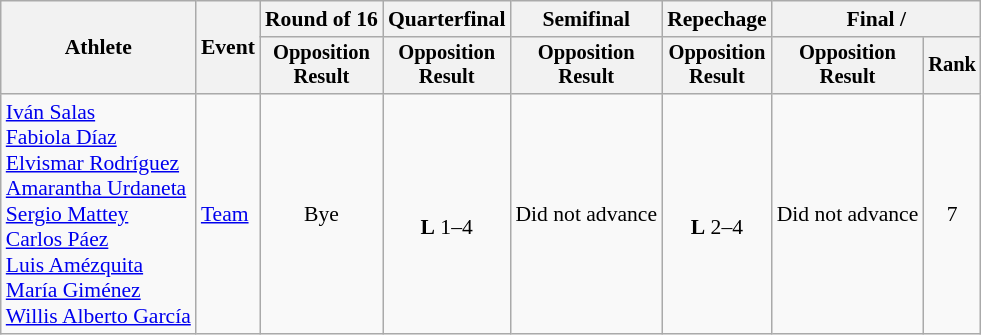<table class=wikitable style=font-size:90%>
<tr>
<th rowspan=2>Athlete</th>
<th rowspan=2>Event</th>
<th>Round of 16</th>
<th>Quarterfinal</th>
<th>Semifinal</th>
<th>Repechage</th>
<th colspan=2>Final / </th>
</tr>
<tr style=font-size:95%>
<th>Opposition<br>Result</th>
<th>Opposition<br>Result</th>
<th>Opposition<br>Result</th>
<th>Opposition<br>Result</th>
<th>Opposition<br>Result</th>
<th>Rank</th>
</tr>
<tr align=center>
<td align=left><a href='#'>Iván Salas</a><br><a href='#'>Fabiola Díaz</a><br><a href='#'>Elvismar Rodríguez</a><br><a href='#'>Amarantha Urdaneta</a><br><a href='#'>Sergio Mattey</a><br><a href='#'>Carlos Páez</a><br><a href='#'>Luis Amézquita</a><br><a href='#'>María Giménez</a><br><a href='#'>Willis Alberto García</a></td>
<td align=left><a href='#'>Team</a></td>
<td>Bye</td>
<td><br><strong>L</strong> 1–4</td>
<td>Did not advance</td>
<td><br><strong>L</strong> 2–4</td>
<td>Did not advance</td>
<td>7</td>
</tr>
</table>
